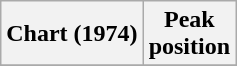<table class="wikitable">
<tr>
<th>Chart (1974)</th>
<th>Peak<br>position</th>
</tr>
<tr>
</tr>
</table>
